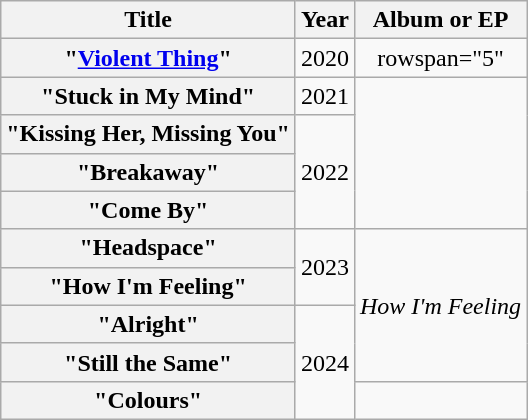<table class="wikitable plainrowheaders" style="text-align:center;">
<tr>
<th scope="col">Title</th>
<th scope="col">Year</th>
<th scope="col">Album or EP</th>
</tr>
<tr>
<th scope="row">"<a href='#'>Violent Thing</a>"</th>
<td>2020</td>
<td>rowspan="5" </td>
</tr>
<tr>
<th scope="row">"Stuck in My Mind"</th>
<td>2021</td>
</tr>
<tr>
<th scope="row">"Kissing Her, Missing You"</th>
<td rowspan="3">2022</td>
</tr>
<tr>
<th scope="row">"Breakaway"</th>
</tr>
<tr>
<th scope="row">"Come By"</th>
</tr>
<tr>
<th scope="row">"Headspace"</th>
<td rowspan="2">2023</td>
<td rowspan="4"><em>How I'm Feeling</em></td>
</tr>
<tr>
<th scope="row">"How I'm Feeling"</th>
</tr>
<tr>
<th scope="row">"Alright"</th>
<td rowspan="3">2024</td>
</tr>
<tr>
<th scope="row">"Still the Same"</th>
</tr>
<tr>
<th scope="row">"Colours"</th>
<td></td>
</tr>
</table>
